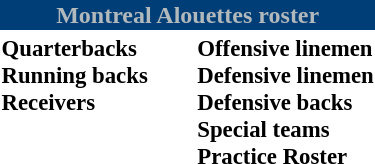<table class="toccolours" style="text-align: left;">
<tr>
<th colspan="7" style="background-color: #003E77; color:#B1B9BC; text-align:center"><strong>Montreal Alouettes roster</strong></th>
</tr>
<tr>
<td style="font-size: 95%;" valign="top"><strong>Quarterbacks</strong><br><strong>Running backs</strong><br><strong>Receivers</strong></td>
<td style="width: 25px;"></td>
<td style="font-size: 95%;" valign="top"><strong>Offensive linemen</strong><br><strong>Defensive linemen</strong><br><strong>Defensive backs</strong><br><strong>Special teams</strong><br><strong>Practice Roster</strong></td>
</tr>
<tr>
</tr>
</table>
